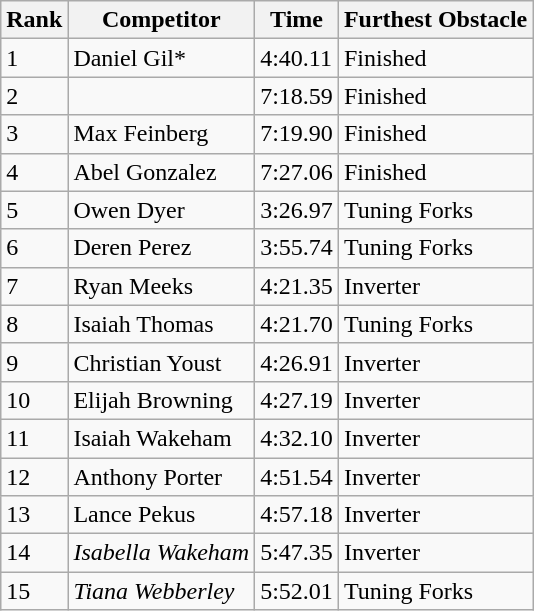<table class="wikitable sortable mw-collapsible">
<tr>
<th>Rank</th>
<th>Competitor</th>
<th>Time</th>
<th>Furthest Obstacle</th>
</tr>
<tr>
<td>1</td>
<td>Daniel Gil*</td>
<td>4:40.11</td>
<td>Finished</td>
</tr>
<tr>
<td>2</td>
<td></td>
<td>7:18.59</td>
<td>Finished</td>
</tr>
<tr>
<td>3</td>
<td>Max Feinberg</td>
<td>7:19.90</td>
<td>Finished</td>
</tr>
<tr>
<td>4</td>
<td>Abel Gonzalez</td>
<td>7:27.06</td>
<td>Finished</td>
</tr>
<tr>
<td>5</td>
<td>Owen Dyer</td>
<td>3:26.97</td>
<td>Tuning Forks</td>
</tr>
<tr>
<td>6</td>
<td>Deren Perez</td>
<td>3:55.74</td>
<td>Tuning Forks</td>
</tr>
<tr>
<td>7</td>
<td>Ryan Meeks</td>
<td>4:21.35</td>
<td>Inverter</td>
</tr>
<tr>
<td>8</td>
<td>Isaiah Thomas</td>
<td>4:21.70</td>
<td>Tuning Forks</td>
</tr>
<tr>
<td>9</td>
<td>Christian Youst</td>
<td>4:26.91</td>
<td>Inverter</td>
</tr>
<tr>
<td>10</td>
<td>Elijah Browning</td>
<td>4:27.19</td>
<td>Inverter</td>
</tr>
<tr>
<td>11</td>
<td>Isaiah Wakeham</td>
<td>4:32.10</td>
<td>Inverter</td>
</tr>
<tr>
<td>12</td>
<td>Anthony Porter</td>
<td>4:51.54</td>
<td>Inverter</td>
</tr>
<tr>
<td>13</td>
<td>Lance Pekus</td>
<td>4:57.18</td>
<td>Inverter</td>
</tr>
<tr>
<td>14</td>
<td><em>Isabella Wakeham</em></td>
<td>5:47.35</td>
<td>Inverter</td>
</tr>
<tr>
<td>15</td>
<td><em>Tiana Webberley</em></td>
<td>5:52.01</td>
<td>Tuning Forks</td>
</tr>
</table>
